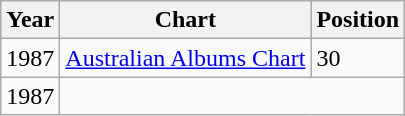<table class="wikitable">
<tr>
<th>Year</th>
<th>Chart</th>
<th>Position</th>
</tr>
<tr>
<td>1987</td>
<td><a href='#'>Australian Albums Chart</a></td>
<td>30</td>
</tr>
<tr>
<td>1987<br></td>
</tr>
</table>
